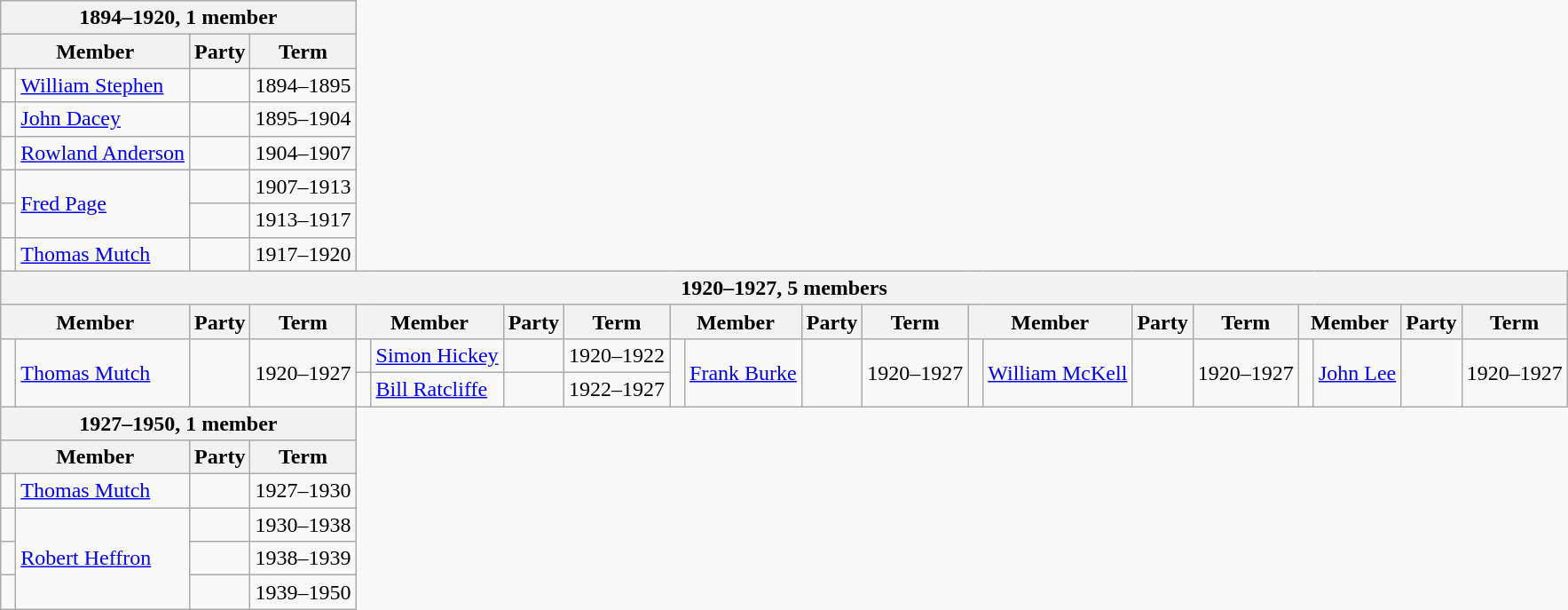<table class="wikitable" style='border-style: none none none solid;'>
<tr>
<th colspan="4">1894–1920, 1 member</th>
</tr>
<tr>
<th colspan="2">Member</th>
<th>Party</th>
<th>Term</th>
</tr>
<tr style="background: #f9f9f9">
<td> </td>
<td><a href='#'>William Stephen</a></td>
<td></td>
<td>1894–1895</td>
</tr>
<tr style="background: #f9f9f9">
<td> </td>
<td><a href='#'>John Dacey</a></td>
<td></td>
<td>1895–1904</td>
</tr>
<tr style="background: #f9f9f9">
<td> </td>
<td><a href='#'>Rowland Anderson</a></td>
<td></td>
<td>1904–1907</td>
</tr>
<tr style="background: #f9f9f9">
<td> </td>
<td rowspan="2"><a href='#'>Fred Page</a></td>
<td></td>
<td>1907–1913</td>
</tr>
<tr style="background: #f9f9f9">
<td> </td>
<td></td>
<td>1913–1917</td>
</tr>
<tr style="background: #f9f9f9">
<td> </td>
<td><a href='#'>Thomas Mutch</a></td>
<td></td>
<td>1917–1920</td>
</tr>
<tr style="background: #f9f9f9">
<th colspan="20">1920–1927, 5 members</th>
</tr>
<tr style="background: #f9f9f9">
<th colspan="2">Member</th>
<th>Party</th>
<th>Term</th>
<th colspan="2">Member</th>
<th>Party</th>
<th>Term</th>
<th colspan="2">Member</th>
<th>Party</th>
<th>Term</th>
<th colspan="2">Member</th>
<th>Party</th>
<th>Term</th>
<th colspan="2">Member</th>
<th>Party</th>
<th>Term</th>
</tr>
<tr style="background: #f9f9f9">
<td rowspan="2" > </td>
<td rowspan="2"><a href='#'>Thomas Mutch</a></td>
<td rowspan="2"></td>
<td rowspan="2">1920–1927</td>
<td> </td>
<td><a href='#'>Simon Hickey</a></td>
<td></td>
<td>1920–1922</td>
<td rowspan="2" > </td>
<td rowspan="2"><a href='#'>Frank Burke</a></td>
<td rowspan="2"></td>
<td rowspan="2">1920–1927</td>
<td rowspan="2" > </td>
<td rowspan="2"><a href='#'>William McKell</a></td>
<td rowspan="2"></td>
<td rowspan="2">1920–1927</td>
<td rowspan="2" > </td>
<td rowspan="2"><a href='#'>John Lee</a></td>
<td rowspan="2"></td>
<td rowspan="2">1920–1927</td>
</tr>
<tr style="background: #f9f9f9">
<td> </td>
<td><a href='#'>Bill Ratcliffe</a></td>
<td></td>
<td>1922–1927</td>
</tr>
<tr style="background: #f9f9f9">
<th colspan="4">1927–1950, 1 member</th>
</tr>
<tr style="background: #f9f9f9">
<th colspan="2">Member</th>
<th>Party</th>
<th>Term</th>
</tr>
<tr style="background: #f9f9f9">
<td> </td>
<td><a href='#'>Thomas Mutch</a></td>
<td></td>
<td>1927–1930</td>
</tr>
<tr style="background: #f9f9f9">
<td> </td>
<td rowspan="3"><a href='#'>Robert Heffron</a></td>
<td></td>
<td>1930–1938</td>
</tr>
<tr style="background: #f9f9f9">
<td> </td>
<td></td>
<td>1938–1939</td>
</tr>
<tr style="background: #f9f9f9">
<td> </td>
<td></td>
<td>1939–1950</td>
</tr>
</table>
